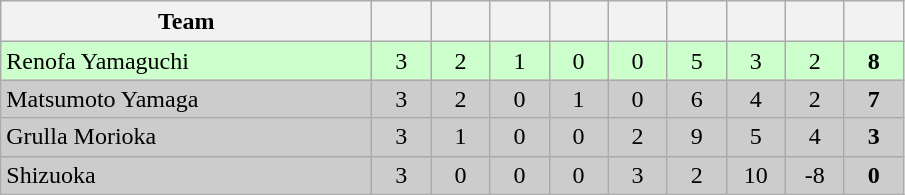<table class="wikitable" style="text-align: center">
<tr style="line-height:1.25em">
<th style="width:15em">Team</th>
<th style="width:2em"><br></th>
<th style="width:2em"><br></th>
<th style="width:2em"><br></th>
<th style="width:2em"><br></th>
<th style="width:2em"><br></th>
<th style="width:2em"><br></th>
<th style="width:2em"><br></th>
<th style="width:2em"><br></th>
<th style="width:2em"><br></th>
</tr>
<tr bgcolor="#ccffcc">
<td align="left">Renofa Yamaguchi</td>
<td>3</td>
<td>2</td>
<td>1</td>
<td>0</td>
<td>0</td>
<td>5</td>
<td>3</td>
<td>2</td>
<td><strong>8</strong></td>
</tr>
<tr bgcolor="#cccccc">
<td align="left">Matsumoto Yamaga</td>
<td>3</td>
<td>2</td>
<td>0</td>
<td>1</td>
<td>0</td>
<td>6</td>
<td>4</td>
<td>2</td>
<td><strong>7</strong></td>
</tr>
<tr bgcolor="#cccccc">
<td align="left">Grulla Morioka</td>
<td>3</td>
<td>1</td>
<td>0</td>
<td>0</td>
<td>2</td>
<td>9</td>
<td>5</td>
<td>4</td>
<td><strong>3</strong></td>
</tr>
<tr bgcolor="#cccccc">
<td align="left">Shizuoka</td>
<td>3</td>
<td>0</td>
<td>0</td>
<td>0</td>
<td>3</td>
<td>2</td>
<td>10</td>
<td>-8</td>
<td><strong>0</strong></td>
</tr>
</table>
